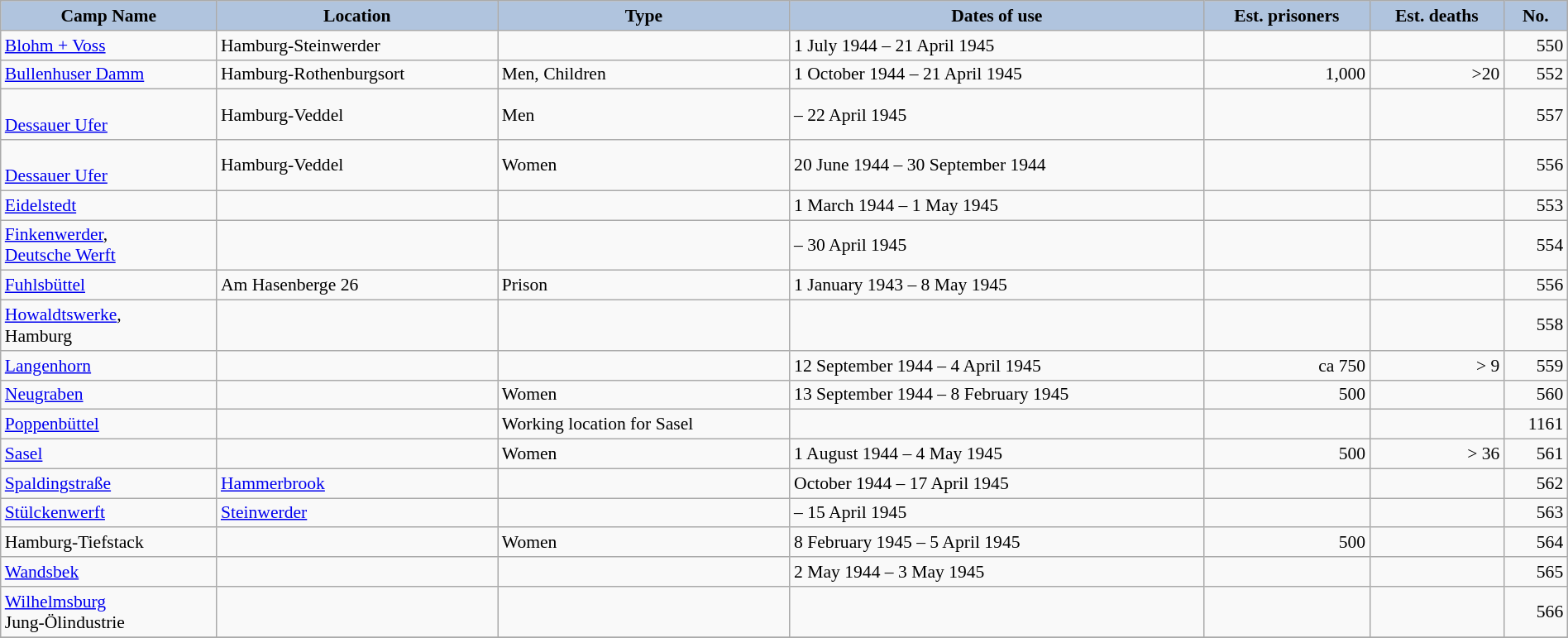<table class="wikitable" width="100%" style="font-size: 90%;">
<tr>
<th style="text-align:center;background:#B0C4DE">Camp Name</th>
<th style="text-align:center;background:#B0C4DE">Location</th>
<th style="text-align:center;background:#B0C4DE">Type</th>
<th style="text-align:center;background:#B0C4DE">Dates of use</th>
<th style="text-align:center;background:#B0C4DE">Est. prisoners</th>
<th style="text-align:center;background:#B0C4DE">Est. deaths</th>
<th style="text-align:center;background:#B0C4DE">No.</th>
</tr>
<tr>
<td><a href='#'>Blohm + Voss</a></td>
<td>Hamburg-Steinwerder</td>
<td></td>
<td>1 July 1944 – 21 April 1945</td>
<td align=right></td>
<td align=right></td>
<td style="text-align:right;">550</td>
</tr>
<tr>
<td><a href='#'>Bullenhuser Damm</a></td>
<td>Hamburg-Rothenburgsort</td>
<td>Men, Children</td>
<td>1 October 1944 – 21 April 1945</td>
<td align=right>1,000</td>
<td align=right>>20</td>
<td style="text-align:right;">552</td>
</tr>
<tr>
<td><br><a href='#'>Dessauer Ufer</a></td>
<td>Hamburg-Veddel</td>
<td>Men<br></td>
<td>– 22 April 1945</td>
<td style="text-align:right;"></td>
<td style="text-align:right;"></td>
<td style="text-align:right;">557</td>
</tr>
<tr>
<td><br><a href='#'>Dessauer Ufer</a></td>
<td>Hamburg-Veddel</td>
<td>Women<br></td>
<td>20 June 1944 – 30 September 1944</td>
<td style="text-align:right;"></td>
<td style="text-align:right;"></td>
<td style="text-align:right;">556</td>
</tr>
<tr>
<td><a href='#'>Eidelstedt</a></td>
<td></td>
<td></td>
<td>1 March 1944 – 1 May 1945</td>
<td style="text-align:right;"></td>
<td style="text-align:right;"></td>
<td style="text-align:right;">553</td>
</tr>
<tr>
<td><a href='#'>Finkenwerder</a>,<br><a href='#'>Deutsche Werft</a></td>
<td></td>
<td></td>
<td>– 30 April 1945</td>
<td style="text-align:right;"></td>
<td style="text-align:right;"></td>
<td style="text-align:right;">554</td>
</tr>
<tr>
<td><a href='#'>Fuhlsbüttel</a></td>
<td>Am Hasenberge 26</td>
<td>Prison</td>
<td>1 January 1943 – 8 May 1945</td>
<td style="text-align:right;"></td>
<td style="text-align:right;"></td>
<td style="text-align:right;">556</td>
</tr>
<tr>
<td><a href='#'>Howaldtswerke</a>,<br>Hamburg</td>
<td></td>
<td></td>
<td></td>
<td style="text-align:right;"></td>
<td style="text-align:right;"></td>
<td style="text-align:right;">558</td>
</tr>
<tr>
<td><a href='#'>Langenhorn</a></td>
<td></td>
<td></td>
<td>12 September 1944 – 4 April 1945</td>
<td style="text-align:right;">ca 750</td>
<td style="text-align:right;">> 9</td>
<td style="text-align:right;">559</td>
</tr>
<tr>
<td><a href='#'>Neugraben</a></td>
<td></td>
<td>Women</td>
<td>13 September 1944 – 8 February 1945</td>
<td style="text-align:right;">500</td>
<td style="text-align:right;"></td>
<td style="text-align:right;">560</td>
</tr>
<tr>
<td><a href='#'>Poppenbüttel</a></td>
<td></td>
<td>Working location for Sasel</td>
<td></td>
<td style="text-align:right;"></td>
<td style="text-align:right;"></td>
<td style="text-align:right;">1161</td>
</tr>
<tr>
<td><a href='#'>Sasel</a></td>
<td></td>
<td>Women</td>
<td>1 August 1944 – 4 May 1945</td>
<td style="text-align:right;">500</td>
<td style="text-align:right;">> 36</td>
<td style="text-align:right;">561</td>
</tr>
<tr>
<td><a href='#'>Spaldingstraße</a></td>
<td><a href='#'>Hammerbrook</a></td>
<td></td>
<td>October 1944 – 17 April 1945</td>
<td style="text-align:right;"></td>
<td style="text-align:right;"></td>
<td style="text-align:right;">562</td>
</tr>
<tr>
<td><a href='#'>Stülckenwerft</a></td>
<td><a href='#'>Steinwerder</a></td>
<td></td>
<td>– 15 April 1945</td>
<td style="text-align:right;"></td>
<td style="text-align:right;"></td>
<td style="text-align:right;">563</td>
</tr>
<tr>
<td>Hamburg-Tiefstack</td>
<td></td>
<td>Women</td>
<td>8 February 1945 – 5 April 1945</td>
<td style="text-align:right;">500</td>
<td style="text-align:right;"></td>
<td style="text-align:right;">564</td>
</tr>
<tr>
<td><a href='#'>Wandsbek</a></td>
<td></td>
<td></td>
<td>2 May 1944 – 3 May 1945</td>
<td style="text-align:right;"></td>
<td style="text-align:right;"></td>
<td style="text-align:right;">565</td>
</tr>
<tr>
<td><a href='#'>Wilhelmsburg</a><br>Jung-Ölindustrie</td>
<td></td>
<td></td>
<td></td>
<td style="text-align:right;"></td>
<td style="text-align:right;"></td>
<td style="text-align:right;">566</td>
</tr>
<tr>
</tr>
</table>
